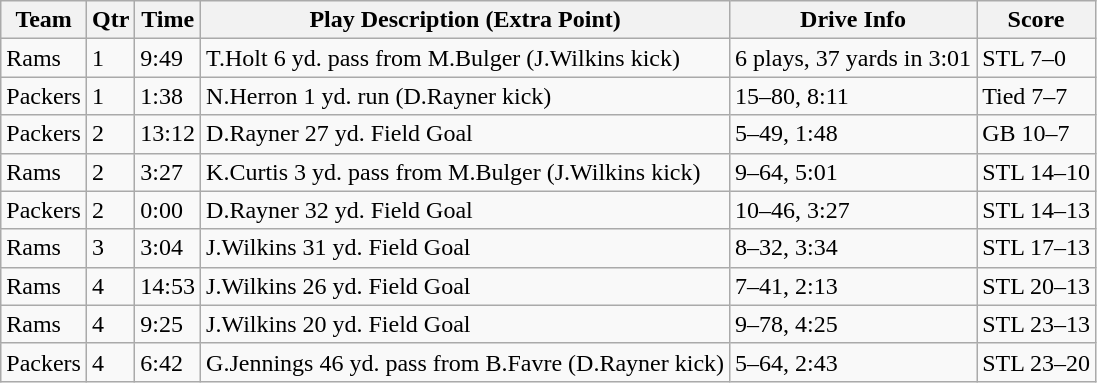<table class="wikitable">
<tr>
<th>Team</th>
<th>Qtr</th>
<th>Time</th>
<th>Play Description (Extra Point)</th>
<th>Drive Info</th>
<th>Score</th>
</tr>
<tr>
<td>Rams</td>
<td>1</td>
<td>9:49</td>
<td>T.Holt 6 yd. pass from M.Bulger (J.Wilkins kick)</td>
<td>6 plays, 37 yards in 3:01</td>
<td>STL 7–0</td>
</tr>
<tr>
<td>Packers</td>
<td>1</td>
<td>1:38</td>
<td>N.Herron 1 yd. run (D.Rayner kick)</td>
<td>15–80, 8:11</td>
<td>Tied 7–7</td>
</tr>
<tr>
<td>Packers</td>
<td>2</td>
<td>13:12</td>
<td>D.Rayner 27 yd. Field Goal</td>
<td>5–49, 1:48</td>
<td>GB 10–7</td>
</tr>
<tr>
<td>Rams</td>
<td>2</td>
<td>3:27</td>
<td>K.Curtis 3 yd. pass from M.Bulger (J.Wilkins kick)</td>
<td>9–64, 5:01</td>
<td>STL 14–10</td>
</tr>
<tr>
<td>Packers</td>
<td>2</td>
<td>0:00</td>
<td>D.Rayner 32 yd. Field Goal</td>
<td>10–46, 3:27</td>
<td>STL 14–13</td>
</tr>
<tr>
<td>Rams</td>
<td>3</td>
<td>3:04</td>
<td>J.Wilkins 31 yd. Field Goal</td>
<td>8–32, 3:34</td>
<td>STL 17–13</td>
</tr>
<tr>
<td>Rams</td>
<td>4</td>
<td>14:53</td>
<td>J.Wilkins 26 yd. Field Goal</td>
<td>7–41, 2:13</td>
<td>STL 20–13</td>
</tr>
<tr>
<td>Rams</td>
<td>4</td>
<td>9:25</td>
<td>J.Wilkins 20 yd. Field Goal</td>
<td>9–78, 4:25</td>
<td>STL 23–13</td>
</tr>
<tr>
<td>Packers</td>
<td>4</td>
<td>6:42</td>
<td>G.Jennings 46 yd. pass from B.Favre (D.Rayner kick)</td>
<td>5–64, 2:43</td>
<td>STL 23–20</td>
</tr>
</table>
